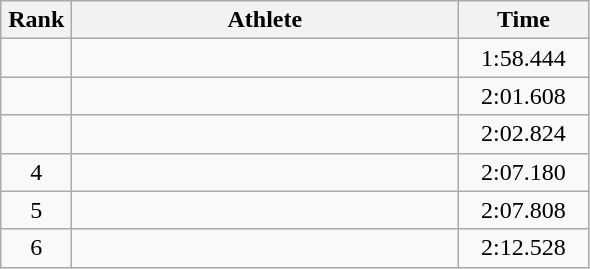<table class=wikitable style="text-align:center">
<tr>
<th width=40>Rank</th>
<th width=250>Athlete</th>
<th width=80>Time</th>
</tr>
<tr>
<td></td>
<td align=left></td>
<td>1:58.444</td>
</tr>
<tr>
<td></td>
<td align=left></td>
<td>2:01.608</td>
</tr>
<tr>
<td></td>
<td align=left></td>
<td>2:02.824</td>
</tr>
<tr>
<td>4</td>
<td align=left></td>
<td>2:07.180</td>
</tr>
<tr>
<td>5</td>
<td align=left></td>
<td>2:07.808</td>
</tr>
<tr>
<td>6</td>
<td align=left></td>
<td>2:12.528</td>
</tr>
</table>
